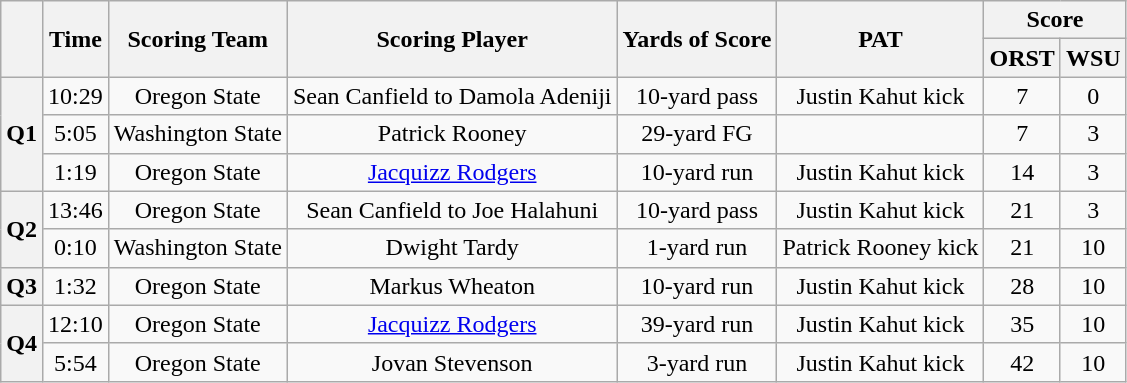<table class="wikitable" | align="center">
<tr>
<th rowspan="2"></th>
<th rowspan="2">Time</th>
<th rowspan="2">Scoring Team</th>
<th rowspan="2">Scoring Player</th>
<th rowspan="2">Yards of Score</th>
<th rowspan="2">PAT</th>
<th colspan="2">Score</th>
</tr>
<tr>
<th align="center">ORST</th>
<th align="center">WSU</th>
</tr>
<tr>
<th rowspan="3">Q1</th>
<td align="center">10:29</td>
<td align="center">Oregon State</td>
<td align="center">Sean Canfield to Damola Adeniji</td>
<td align="center">10-yard pass</td>
<td align="center">Justin Kahut kick</td>
<td align="center">7</td>
<td align="center">0</td>
</tr>
<tr>
<td align="center">5:05</td>
<td align="center">Washington State</td>
<td align="center">Patrick Rooney</td>
<td align="center">29-yard FG</td>
<td></td>
<td align="center">7</td>
<td align="center">3</td>
</tr>
<tr>
<td align="center">1:19</td>
<td align="center">Oregon State</td>
<td align="center"><a href='#'>Jacquizz Rodgers</a></td>
<td align="center">10-yard run</td>
<td align="center">Justin Kahut kick</td>
<td align="center">14</td>
<td align="center">3</td>
</tr>
<tr>
<th rowspan="2">Q2</th>
<td align="center">13:46</td>
<td align="center">Oregon State</td>
<td align="center">Sean Canfield to Joe Halahuni</td>
<td align="center">10-yard pass</td>
<td align="center">Justin Kahut kick</td>
<td align="center">21</td>
<td align="center">3</td>
</tr>
<tr>
<td align="center">0:10</td>
<td align="center">Washington State</td>
<td align="center">Dwight Tardy</td>
<td align="center">1-yard run</td>
<td align="center">Patrick Rooney kick</td>
<td align="center">21</td>
<td align="center">10</td>
</tr>
<tr>
<th rowspan="1">Q3</th>
<td align="center">1:32</td>
<td align="center">Oregon State</td>
<td align="center">Markus Wheaton</td>
<td align="center">10-yard run</td>
<td align="center">Justin Kahut kick</td>
<td align="center">28</td>
<td align="center">10</td>
</tr>
<tr>
<th rowspan="2">Q4</th>
<td align="center">12:10</td>
<td align="center">Oregon State</td>
<td align="center"><a href='#'>Jacquizz Rodgers</a></td>
<td align="center">39-yard run</td>
<td align="center">Justin Kahut kick</td>
<td align="center">35</td>
<td align="center">10</td>
</tr>
<tr>
<td align="center">5:54</td>
<td align="center">Oregon State</td>
<td align="center">Jovan Stevenson</td>
<td align="center">3-yard run</td>
<td align="center">Justin Kahut kick</td>
<td align="center">42</td>
<td align="center">10</td>
</tr>
</table>
